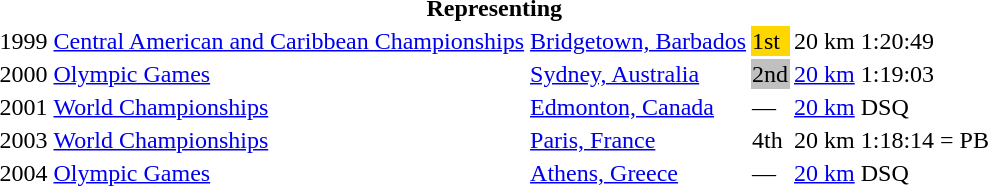<table>
<tr>
<th colspan="6">Representing </th>
</tr>
<tr>
<td>1999</td>
<td><a href='#'>Central American and Caribbean Championships</a></td>
<td><a href='#'>Bridgetown, Barbados</a></td>
<td bgcolor="gold">1st</td>
<td>20 km</td>
<td>1:20:49</td>
</tr>
<tr>
<td>2000</td>
<td><a href='#'>Olympic Games</a></td>
<td><a href='#'>Sydney, Australia</a></td>
<td bgcolor="silver">2nd</td>
<td><a href='#'>20 km</a></td>
<td>1:19:03</td>
</tr>
<tr>
<td>2001</td>
<td><a href='#'>World Championships</a></td>
<td><a href='#'>Edmonton, Canada</a></td>
<td>—</td>
<td><a href='#'>20 km</a></td>
<td>DSQ</td>
</tr>
<tr>
<td>2003</td>
<td><a href='#'>World Championships</a></td>
<td><a href='#'>Paris, France</a></td>
<td>4th</td>
<td>20 km</td>
<td>1:18:14 = PB</td>
</tr>
<tr>
<td>2004</td>
<td><a href='#'>Olympic Games</a></td>
<td><a href='#'>Athens, Greece</a></td>
<td>—</td>
<td><a href='#'>20 km</a></td>
<td>DSQ</td>
</tr>
</table>
